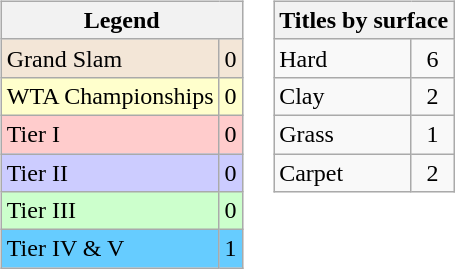<table>
<tr valign=top>
<td><br><table class="wikitable sortable mw-collapsible mw-collapsed">
<tr>
<th colspan=2>Legend</th>
</tr>
<tr style="background:#f3e6d7;">
<td>Grand Slam</td>
<td align="center">0</td>
</tr>
<tr style="background:#ffc;">
<td>WTA Championships</td>
<td align="center">0</td>
</tr>
<tr style="background:#ffcccc;">
<td>Tier I</td>
<td align="center">0</td>
</tr>
<tr style="background:#ccccff;">
<td>Tier II</td>
<td align="center">0</td>
</tr>
<tr style="background:#ccffcc;">
<td>Tier III</td>
<td align="center">0</td>
</tr>
<tr style="background:#66ccff;">
<td>Tier IV & V</td>
<td align="center">1</td>
</tr>
</table>
</td>
<td><br><table class="wikitable sortable mw-collapsible mw-collapsed">
<tr>
<th colspan=2>Titles by surface</th>
</tr>
<tr>
<td>Hard</td>
<td align="center">6</td>
</tr>
<tr>
<td>Clay</td>
<td align="center">2</td>
</tr>
<tr>
<td>Grass</td>
<td align="center">1</td>
</tr>
<tr>
<td>Carpet</td>
<td align="center">2</td>
</tr>
</table>
</td>
</tr>
</table>
